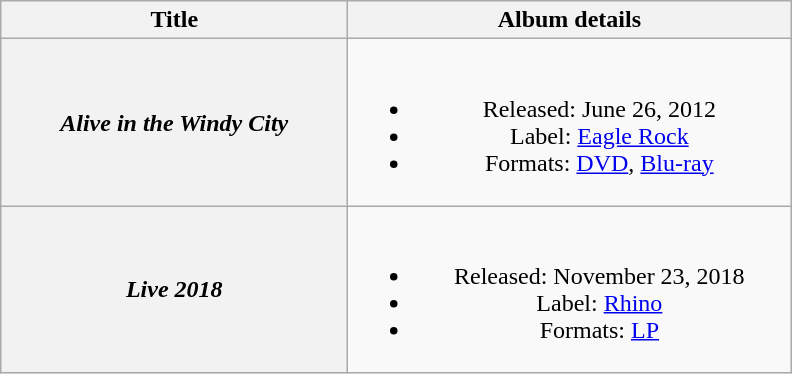<table class="wikitable plainrowheaders" style="text-align:center;">
<tr>
<th scope="col" style="width:14em;">Title</th>
<th scope="col" style="width:18em;">Album details</th>
</tr>
<tr>
<th scope="row"><em>Alive in the Windy City</em></th>
<td><br><ul><li>Released: June 26, 2012</li><li>Label: <a href='#'>Eagle Rock</a></li><li>Formats: <a href='#'>DVD</a>, <a href='#'>Blu-ray</a></li></ul></td>
</tr>
<tr>
<th scope="row"><em>Live 2018</em></th>
<td><br><ul><li>Released: November 23, 2018</li><li>Label: <a href='#'>Rhino</a></li><li>Formats: <a href='#'>LP</a></li></ul></td>
</tr>
</table>
